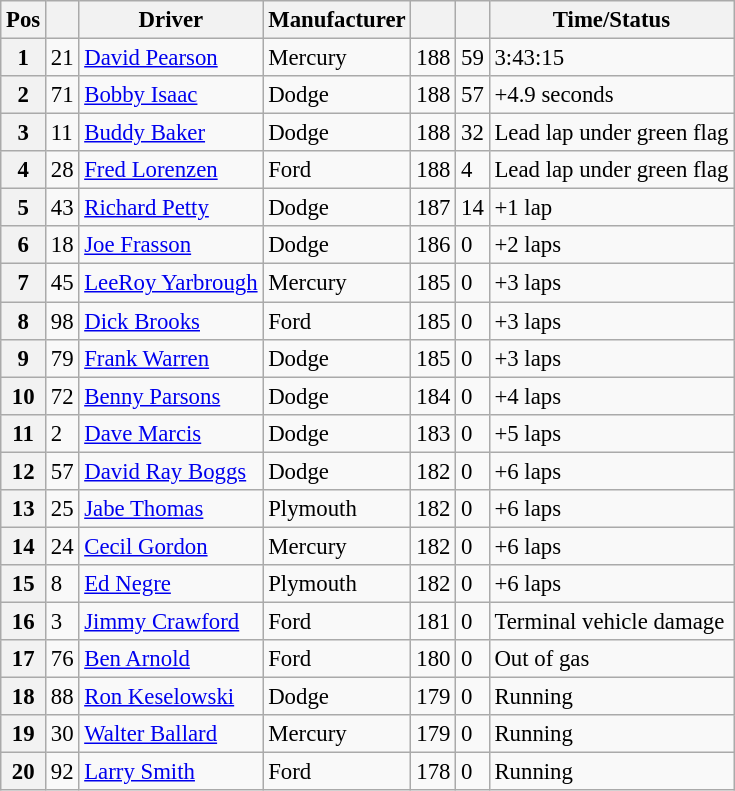<table class="wikitable" style="font-size:95%;">
<tr>
<th>Pos</th>
<th></th>
<th>Driver</th>
<th>Manufacturer</th>
<th></th>
<th></th>
<th>Time/Status</th>
</tr>
<tr>
<th>1</th>
<td>21</td>
<td><a href='#'>David Pearson</a></td>
<td>Mercury</td>
<td>188</td>
<td>59</td>
<td>3:43:15</td>
</tr>
<tr>
<th>2</th>
<td>71</td>
<td><a href='#'>Bobby Isaac</a></td>
<td>Dodge</td>
<td>188</td>
<td>57</td>
<td>+4.9 seconds</td>
</tr>
<tr>
<th>3</th>
<td>11</td>
<td><a href='#'>Buddy Baker</a></td>
<td>Dodge</td>
<td>188</td>
<td>32</td>
<td>Lead lap under green flag</td>
</tr>
<tr>
<th>4</th>
<td>28</td>
<td><a href='#'>Fred Lorenzen</a></td>
<td>Ford</td>
<td>188</td>
<td>4</td>
<td>Lead lap under green flag</td>
</tr>
<tr>
<th>5</th>
<td>43</td>
<td><a href='#'>Richard Petty</a></td>
<td>Dodge</td>
<td>187</td>
<td>14</td>
<td>+1 lap</td>
</tr>
<tr>
<th>6</th>
<td>18</td>
<td><a href='#'>Joe Frasson</a></td>
<td>Dodge</td>
<td>186</td>
<td>0</td>
<td>+2 laps</td>
</tr>
<tr>
<th>7</th>
<td>45</td>
<td><a href='#'>LeeRoy Yarbrough</a></td>
<td>Mercury</td>
<td>185</td>
<td>0</td>
<td>+3 laps</td>
</tr>
<tr>
<th>8</th>
<td>98</td>
<td><a href='#'>Dick Brooks</a></td>
<td>Ford</td>
<td>185</td>
<td>0</td>
<td>+3 laps</td>
</tr>
<tr>
<th>9</th>
<td>79</td>
<td><a href='#'>Frank Warren</a></td>
<td>Dodge</td>
<td>185</td>
<td>0</td>
<td>+3 laps</td>
</tr>
<tr>
<th>10</th>
<td>72</td>
<td><a href='#'>Benny Parsons</a></td>
<td>Dodge</td>
<td>184</td>
<td>0</td>
<td>+4 laps</td>
</tr>
<tr>
<th>11</th>
<td>2</td>
<td><a href='#'>Dave Marcis</a></td>
<td>Dodge</td>
<td>183</td>
<td>0</td>
<td>+5 laps</td>
</tr>
<tr>
<th>12</th>
<td>57</td>
<td><a href='#'>David Ray Boggs</a></td>
<td>Dodge</td>
<td>182</td>
<td>0</td>
<td>+6 laps</td>
</tr>
<tr>
<th>13</th>
<td>25</td>
<td><a href='#'>Jabe Thomas</a></td>
<td>Plymouth</td>
<td>182</td>
<td>0</td>
<td>+6 laps</td>
</tr>
<tr>
<th>14</th>
<td>24</td>
<td><a href='#'>Cecil Gordon</a></td>
<td>Mercury</td>
<td>182</td>
<td>0</td>
<td>+6 laps</td>
</tr>
<tr>
<th>15</th>
<td>8</td>
<td><a href='#'>Ed Negre</a></td>
<td>Plymouth</td>
<td>182</td>
<td>0</td>
<td>+6 laps</td>
</tr>
<tr>
<th>16</th>
<td>3</td>
<td><a href='#'>Jimmy Crawford</a></td>
<td>Ford</td>
<td>181</td>
<td>0</td>
<td>Terminal vehicle damage</td>
</tr>
<tr>
<th>17</th>
<td>76</td>
<td><a href='#'>Ben Arnold</a></td>
<td>Ford</td>
<td>180</td>
<td>0</td>
<td>Out of gas</td>
</tr>
<tr>
<th>18</th>
<td>88</td>
<td><a href='#'>Ron Keselowski</a></td>
<td>Dodge</td>
<td>179</td>
<td>0</td>
<td>Running</td>
</tr>
<tr>
<th>19</th>
<td>30</td>
<td><a href='#'>Walter Ballard</a></td>
<td>Mercury</td>
<td>179</td>
<td>0</td>
<td>Running</td>
</tr>
<tr>
<th>20</th>
<td>92</td>
<td><a href='#'>Larry Smith</a></td>
<td>Ford</td>
<td>178</td>
<td>0</td>
<td>Running</td>
</tr>
</table>
